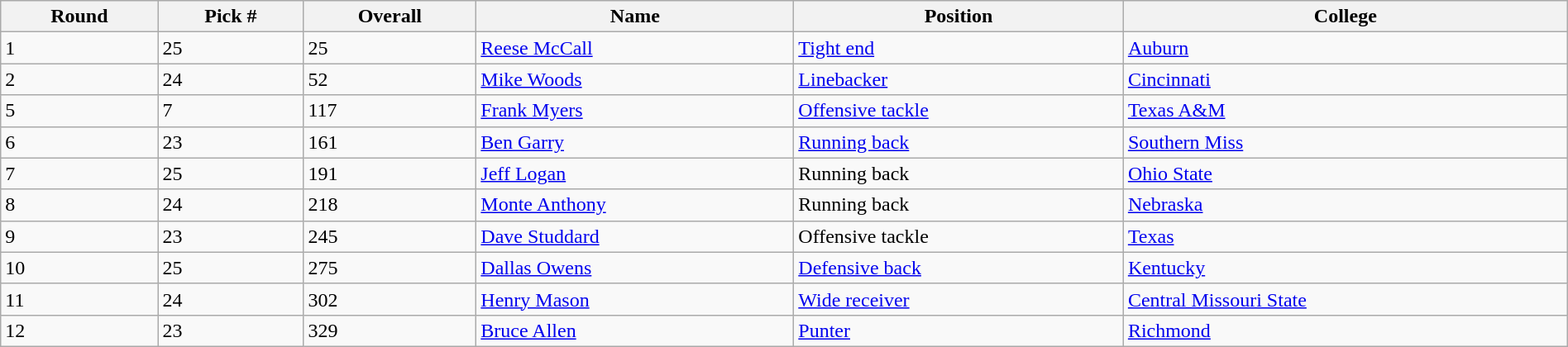<table class="wikitable sortable sortable" style="width: 100%">
<tr>
<th>Round</th>
<th>Pick #</th>
<th>Overall</th>
<th>Name</th>
<th>Position</th>
<th>College</th>
</tr>
<tr>
<td>1</td>
<td>25</td>
<td>25</td>
<td><a href='#'>Reese McCall</a></td>
<td><a href='#'>Tight end</a></td>
<td><a href='#'>Auburn</a></td>
</tr>
<tr>
<td>2</td>
<td>24</td>
<td>52</td>
<td><a href='#'>Mike Woods</a></td>
<td><a href='#'>Linebacker</a></td>
<td><a href='#'>Cincinnati</a></td>
</tr>
<tr>
<td>5</td>
<td>7</td>
<td>117</td>
<td><a href='#'>Frank Myers</a></td>
<td><a href='#'>Offensive tackle</a></td>
<td><a href='#'>Texas A&M</a></td>
</tr>
<tr>
<td>6</td>
<td>23</td>
<td>161</td>
<td><a href='#'>Ben Garry</a></td>
<td><a href='#'>Running back</a></td>
<td><a href='#'>Southern Miss</a></td>
</tr>
<tr>
<td>7</td>
<td>25</td>
<td>191</td>
<td><a href='#'>Jeff Logan</a></td>
<td>Running back</td>
<td><a href='#'>Ohio State</a></td>
</tr>
<tr>
<td>8</td>
<td>24</td>
<td>218</td>
<td><a href='#'>Monte Anthony</a></td>
<td>Running back</td>
<td><a href='#'>Nebraska</a></td>
</tr>
<tr>
<td>9</td>
<td>23</td>
<td>245</td>
<td><a href='#'>Dave Studdard</a></td>
<td>Offensive tackle</td>
<td><a href='#'>Texas</a></td>
</tr>
<tr>
<td>10</td>
<td>25</td>
<td>275</td>
<td><a href='#'>Dallas Owens</a></td>
<td><a href='#'>Defensive back</a></td>
<td><a href='#'>Kentucky</a></td>
</tr>
<tr>
<td>11</td>
<td>24</td>
<td>302</td>
<td><a href='#'>Henry Mason</a></td>
<td><a href='#'>Wide receiver</a></td>
<td><a href='#'>Central Missouri State</a></td>
</tr>
<tr>
<td>12</td>
<td>23</td>
<td>329</td>
<td><a href='#'>Bruce Allen</a></td>
<td><a href='#'>Punter</a></td>
<td><a href='#'>Richmond</a></td>
</tr>
</table>
